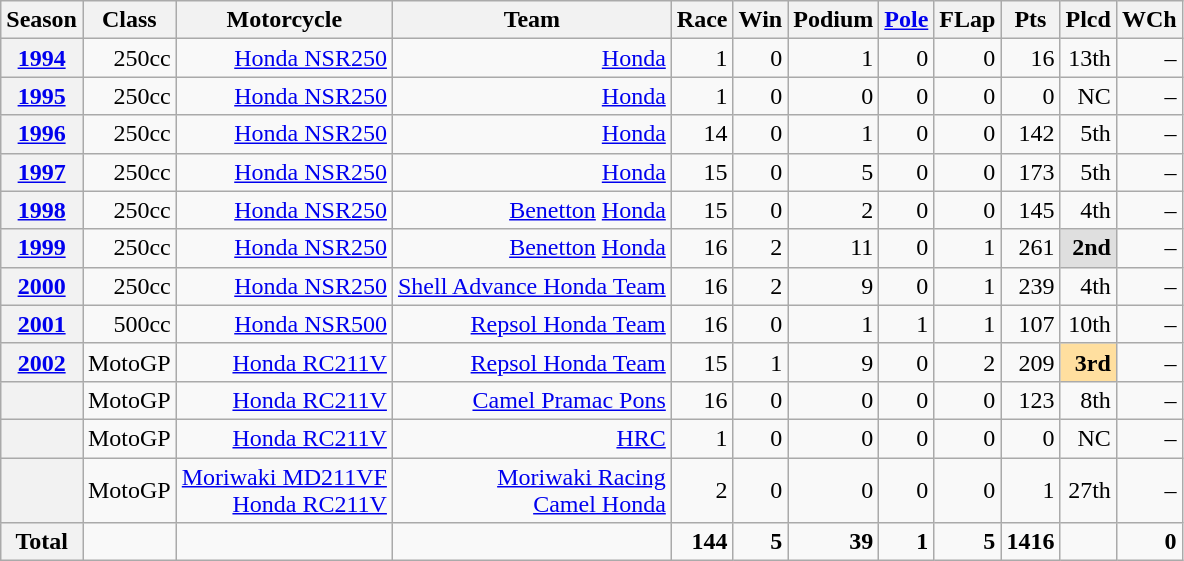<table class="wikitable">
<tr>
<th>Season</th>
<th>Class</th>
<th>Motorcycle</th>
<th>Team</th>
<th>Race</th>
<th>Win</th>
<th>Podium</th>
<th><a href='#'>Pole</a></th>
<th>FLap</th>
<th>Pts</th>
<th>Plcd</th>
<th>WCh</th>
</tr>
<tr align="right">
<th><a href='#'>1994</a></th>
<td>250cc</td>
<td><a href='#'>Honda NSR250</a></td>
<td><a href='#'>Honda</a></td>
<td>1</td>
<td>0</td>
<td>1</td>
<td>0</td>
<td>0</td>
<td>16</td>
<td>13th</td>
<td> –</td>
</tr>
<tr align="right">
<th><a href='#'>1995</a></th>
<td>250cc</td>
<td><a href='#'>Honda NSR250</a></td>
<td><a href='#'>Honda</a></td>
<td>1</td>
<td>0</td>
<td>0</td>
<td>0</td>
<td>0</td>
<td>0</td>
<td>NC</td>
<td> –</td>
</tr>
<tr align="right">
<th><a href='#'>1996</a></th>
<td>250cc</td>
<td><a href='#'>Honda NSR250</a></td>
<td><a href='#'>Honda</a></td>
<td>14</td>
<td>0</td>
<td>1</td>
<td>0</td>
<td>0</td>
<td>142</td>
<td>5th</td>
<td> –</td>
</tr>
<tr align="right">
<th><a href='#'>1997</a></th>
<td>250cc</td>
<td><a href='#'>Honda NSR250</a></td>
<td><a href='#'>Honda</a></td>
<td>15</td>
<td>0</td>
<td>5</td>
<td>0</td>
<td>0</td>
<td>173</td>
<td>5th</td>
<td> –</td>
</tr>
<tr align="right">
<th><a href='#'>1998</a></th>
<td>250cc</td>
<td><a href='#'>Honda NSR250</a></td>
<td><a href='#'>Benetton</a> <a href='#'>Honda</a></td>
<td>15</td>
<td>0</td>
<td>2</td>
<td>0</td>
<td>0</td>
<td>145</td>
<td>4th</td>
<td> –</td>
</tr>
<tr align="right">
<th><a href='#'>1999</a></th>
<td>250cc</td>
<td><a href='#'>Honda NSR250</a></td>
<td><a href='#'>Benetton</a> <a href='#'>Honda</a></td>
<td>16</td>
<td>2</td>
<td>11</td>
<td>0</td>
<td>1</td>
<td>261</td>
<td style="background:#DFDFDF;"><strong>2nd</strong></td>
<td> –</td>
</tr>
<tr align="right">
<th><a href='#'>2000</a></th>
<td>250cc</td>
<td><a href='#'>Honda NSR250</a></td>
<td><a href='#'>Shell Advance Honda Team</a></td>
<td>16</td>
<td>2</td>
<td>9</td>
<td>0</td>
<td>1</td>
<td>239</td>
<td>4th</td>
<td> –</td>
</tr>
<tr align="right">
<th><a href='#'>2001</a></th>
<td>500cc</td>
<td><a href='#'>Honda NSR500</a></td>
<td><a href='#'>Repsol Honda Team</a></td>
<td>16</td>
<td>0</td>
<td>1</td>
<td>1</td>
<td>1</td>
<td>107</td>
<td>10th</td>
<td> –</td>
</tr>
<tr align="right">
<th><a href='#'>2002</a></th>
<td>MotoGP</td>
<td><a href='#'>Honda RC211V</a></td>
<td><a href='#'>Repsol Honda Team</a></td>
<td>15</td>
<td>1</td>
<td>9</td>
<td>0</td>
<td>2</td>
<td>209</td>
<td style="background:#FFDF9F;"><strong>3rd</strong></td>
<td> –</td>
</tr>
<tr align="right">
<th></th>
<td>MotoGP</td>
<td><a href='#'>Honda RC211V</a></td>
<td><a href='#'>Camel Pramac Pons</a></td>
<td>16</td>
<td>0</td>
<td>0</td>
<td>0</td>
<td>0</td>
<td>123</td>
<td>8th</td>
<td> –</td>
</tr>
<tr align="right">
<th></th>
<td>MotoGP</td>
<td><a href='#'>Honda RC211V</a></td>
<td><a href='#'>HRC</a></td>
<td>1</td>
<td>0</td>
<td>0</td>
<td>0</td>
<td>0</td>
<td>0</td>
<td>NC</td>
<td> –</td>
</tr>
<tr align="right">
<th></th>
<td>MotoGP</td>
<td><a href='#'>Moriwaki MD211VF</a><br><a href='#'>Honda RC211V</a></td>
<td><a href='#'>Moriwaki Racing</a><br><a href='#'>Camel Honda</a></td>
<td>2</td>
<td>0</td>
<td>0</td>
<td>0</td>
<td>0</td>
<td>1</td>
<td>27th</td>
<td> –</td>
</tr>
<tr align="right">
<th>Total</th>
<td></td>
<td></td>
<td></td>
<td><strong>144</strong></td>
<td><strong>5</strong></td>
<td><strong>39</strong></td>
<td><strong>1</strong></td>
<td><strong>5</strong></td>
<td><strong>1416</strong></td>
<td></td>
<td><strong>0</strong></td>
</tr>
</table>
